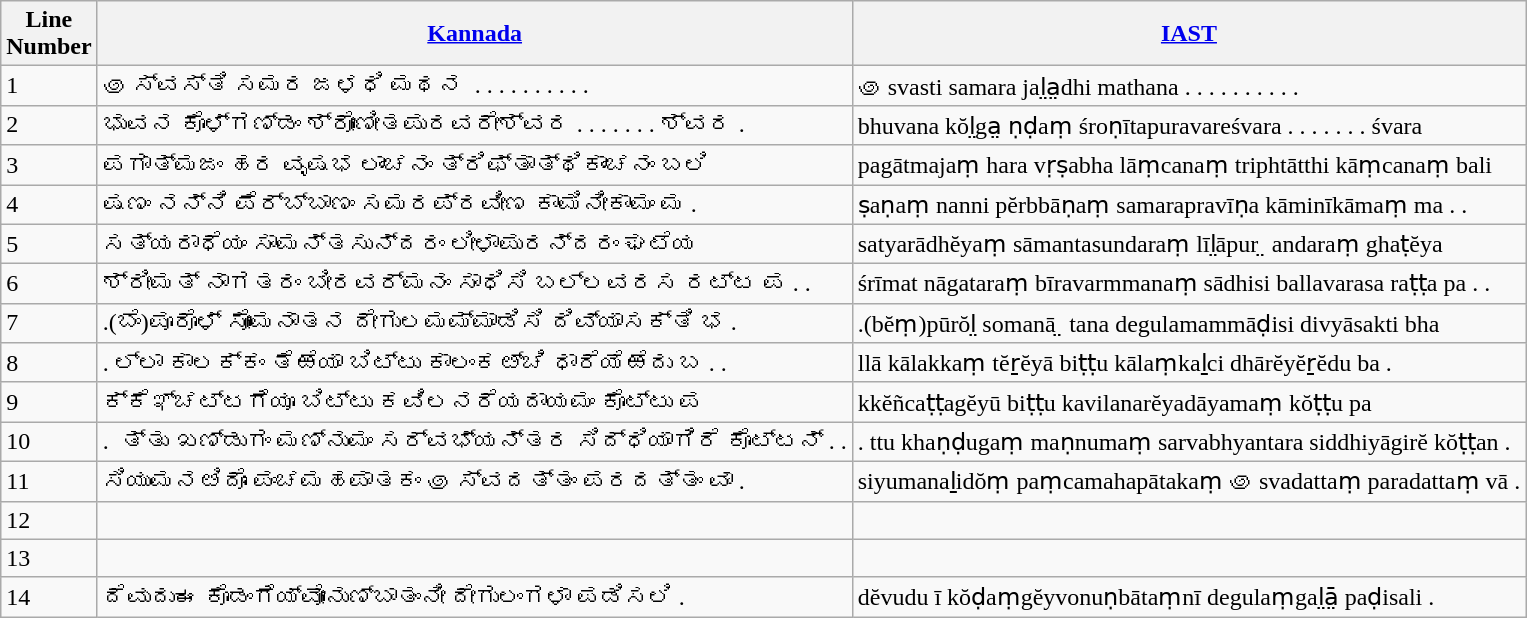<table class="wikitable">
<tr>
<th>Line<br>Number</th>
<th><a href='#'>Kannada</a></th>
<th><a href='#'>IAST</a></th>
</tr>
<tr>
<td>1</td>
<td>಄ ಸ್ವಸ್ತಿ ಸಮರ ಜಳಧಿ ಮಥನ  . . . . . . . . . .</td>
<td>಄ svasti samara jal̤a̤dhi mathana . . . . . . . . . .</td>
</tr>
<tr>
<td>2</td>
<td>ಭುವನ ಕೊಳ್ಗಣ್ಡಂ ಶ್ರೋಣೀತಪುರವರೇಶ್ವರ . . . . . . . ಶ್ವರ .</td>
<td>bhuvana kŏl̤ga̤ ṇḍaṃ śroṇītapuravareśvara . . . . . . . śvara</td>
</tr>
<tr>
<td>3</td>
<td>ಪಗಾತ್ಮಜಂ ಹರ ವೃಷಭ ಲಾಂಚನಂ ತ್ರಿಫ್ತಾತ್ಥಿಕಾಂಚನಂ ಬಲಿ</td>
<td>pagātmajaṃ hara vṛṣabha lāṃcanaṃ triphtātthi kāṃcanaṃ bali</td>
</tr>
<tr>
<td>4</td>
<td>ಷಣಂ ನನ್ನಿ ಪೆರ್ಬ್ಬಾಣಂ ಸಮರಪ್ರವೀಣ ಕಾಮಿನೀಕಾಮಂ ಮ .</td>
<td>ṣaṇaṃ nanni pĕrbbāṇaṃ samarapravīṇa kāminīkāmaṃ ma . .</td>
</tr>
<tr>
<td>5</td>
<td>ಸತ್ಯರಾಧೆಯಂ ಸಾಮನ್ತಸುನ್ದರಂ ಲೀಳಾಪುರನ್ದರಂ ಘಟೆಯ</td>
<td>satyarādhĕyaṃ sāmantasundaraṃ līl̤āpur ̤ andaraṃ ghaṭĕya</td>
</tr>
<tr>
<td>6</td>
<td>ಶ್ರೀಮತ್‌ ನಾಗತರಂ ಬೀರವರ್ಮನಂ ಸಾಧಿಸಿ ಬಲ್ಲವರಸ ರಟ್ಟ ಪ . .</td>
<td>śrīmat nāgataraṃ bīravarmmanaṃ sādhisi ballavarasa raṭṭa pa . .</td>
</tr>
<tr>
<td>7</td>
<td>.(ಬೆಂ)ಪೂರೊಳ್‌ ಸೋಮನಾತನ ದೇಗುಲಮಮ್ಮಾಡಿಸಿ ದಿವ್ಯಾಸಕ್ತಿ ಭ .</td>
<td>.(bĕṃ)pūrŏl̤ somanā ̤ tana degulamammāḍisi divyāsakti bha</td>
</tr>
<tr>
<td>8</td>
<td>. ಲ್ಲಾ ಕಾಲಕ್ಕಂ ತೆಱೆಯಾ ಬಿಟ್ಟು ಕಾಲಂಕೞ್ಚಿ ಧಾರೆಯೆಱೆದು ಬ . .</td>
<td>llā kālakkaṃ tĕṟĕyā biṭṭu kālaṃkaḻci dhārĕyĕṟĕdu ba .</td>
</tr>
<tr>
<td>9</td>
<td>ಕ್ಕೆಞ್ಚಟ್ಟಗೆಯೂ ಬಿಟ್ಟು ಕವಿಲನರೆಯದಾಯಮಂ ಕೊಟ್ಟು ಪ</td>
<td>kkĕñcaṭṭagĕyū biṭṭu kavilanarĕyadāyamaṃ kŏṭṭu pa</td>
</tr>
<tr>
<td>10</td>
<td>.  ತ್ತು ಖಣ್ಡುಗಂ ಮಣ್ನುಮಂ ಸರ್ವಭ್ಯನ್ತರ ಸಿದ್ಧಿಯಾಗಿರೆ ಕೊಟ್ಟನ್‌ . .</td>
<td>. ttu khaṇḍugaṃ maṇnumaṃ sarvabhyantara siddhiyāgirĕ kŏṭṭan .</td>
</tr>
<tr>
<td>11</td>
<td>ಸಿಯುಮನೞಿದೊಂ ಪಂಚಮಹಪಾತಕಂ ಄ ಸ್ವದತ್ತಂ ಪರದತ್ತಂ ವಾ .</td>
<td>siyumanaḻidŏṃ paṃcamahapātakaṃ ಄ svadattaṃ paradattaṃ vā .</td>
</tr>
<tr>
<td>12</td>
<td></td>
<td></td>
</tr>
<tr>
<td>13</td>
<td></td>
<td></td>
</tr>
<tr>
<td>14</td>
<td>ದೆವುದುಈ ಕೊಡಂಗೆಯ್ವೋನುಣ್ಬಾತಂನೀ ದೇಗುಲಂಗಳಾ ಪಡಿಸಲಿ .</td>
<td>dĕvudu ī kŏḍaṃgĕyvonuṇbātaṃnī degulaṃgal̤ā̤ paḍisali .</td>
</tr>
</table>
